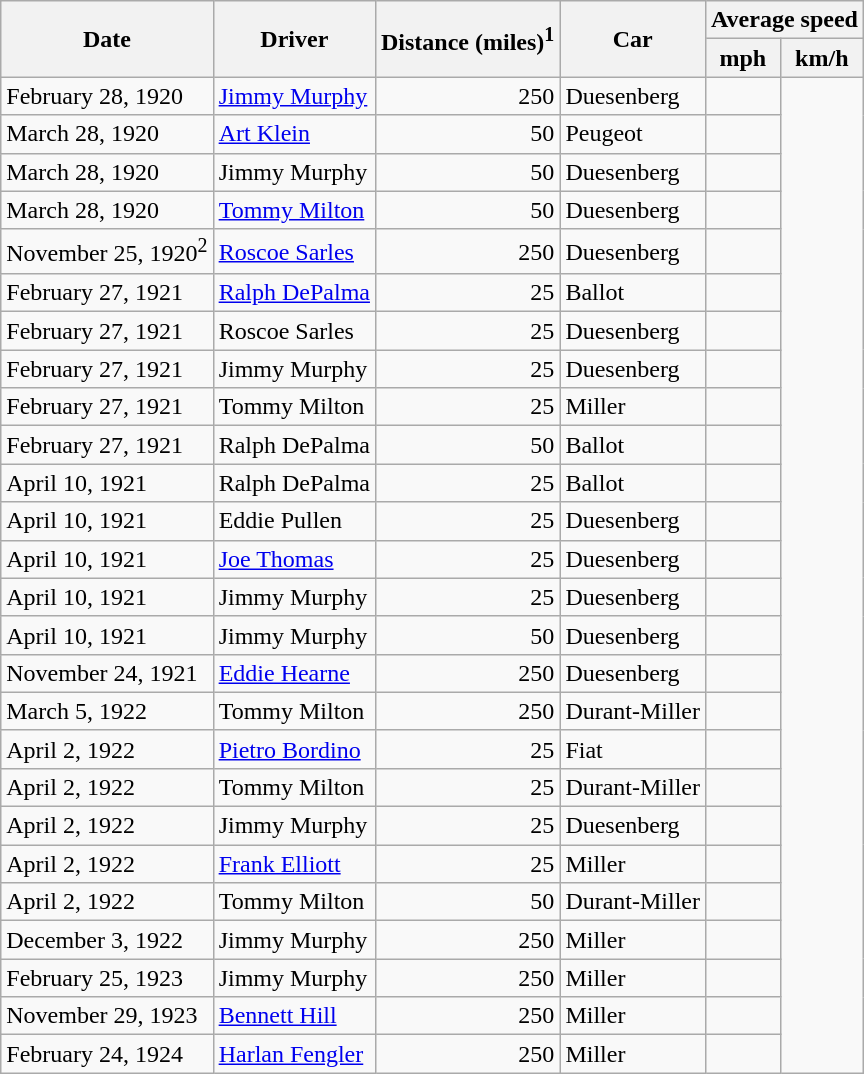<table class="wikitable">
<tr>
<th rowspan=2>Date</th>
<th rowspan=2>Driver</th>
<th rowspan=2>Distance (miles)<sup>1</sup></th>
<th rowspan=2>Car</th>
<th colspan=2>Average speed</th>
</tr>
<tr>
<th>mph</th>
<th>km/h</th>
</tr>
<tr>
<td>February 28, 1920</td>
<td><a href='#'>Jimmy Murphy</a></td>
<td align=right>250</td>
<td>Duesenberg</td>
<td></td>
</tr>
<tr>
<td>March 28, 1920</td>
<td><a href='#'>Art Klein</a></td>
<td align=right>50</td>
<td>Peugeot</td>
<td></td>
</tr>
<tr>
<td>March 28, 1920</td>
<td>Jimmy Murphy</td>
<td align=right>50</td>
<td>Duesenberg</td>
<td></td>
</tr>
<tr>
<td>March 28, 1920</td>
<td><a href='#'>Tommy Milton</a></td>
<td align=right>50</td>
<td>Duesenberg</td>
<td></td>
</tr>
<tr>
<td>November 25, 1920<sup>2</sup></td>
<td><a href='#'>Roscoe Sarles</a></td>
<td align=right>250</td>
<td>Duesenberg</td>
<td></td>
</tr>
<tr>
<td>February 27, 1921</td>
<td><a href='#'>Ralph DePalma</a></td>
<td align=right>25</td>
<td>Ballot</td>
<td></td>
</tr>
<tr>
<td>February 27, 1921</td>
<td>Roscoe Sarles</td>
<td align=right>25</td>
<td>Duesenberg</td>
<td></td>
</tr>
<tr>
<td>February 27, 1921</td>
<td>Jimmy Murphy</td>
<td align=right>25</td>
<td>Duesenberg</td>
<td></td>
</tr>
<tr>
<td>February 27, 1921</td>
<td>Tommy Milton</td>
<td align=right>25</td>
<td>Miller</td>
<td></td>
</tr>
<tr>
<td>February 27, 1921</td>
<td>Ralph DePalma</td>
<td align=right>50</td>
<td>Ballot</td>
<td></td>
</tr>
<tr>
<td>April 10, 1921</td>
<td>Ralph DePalma</td>
<td align=right>25</td>
<td>Ballot</td>
<td></td>
</tr>
<tr>
<td>April 10, 1921</td>
<td>Eddie Pullen</td>
<td align=right>25</td>
<td>Duesenberg</td>
<td></td>
</tr>
<tr>
<td>April 10, 1921</td>
<td><a href='#'>Joe Thomas</a></td>
<td align=right>25</td>
<td>Duesenberg</td>
<td></td>
</tr>
<tr>
<td>April 10, 1921</td>
<td>Jimmy Murphy</td>
<td align=right>25</td>
<td>Duesenberg</td>
<td></td>
</tr>
<tr>
<td>April 10, 1921</td>
<td>Jimmy Murphy</td>
<td align=right>50</td>
<td>Duesenberg</td>
<td></td>
</tr>
<tr>
<td>November 24, 1921</td>
<td><a href='#'>Eddie Hearne</a></td>
<td align=right>250</td>
<td>Duesenberg</td>
<td></td>
</tr>
<tr>
<td>March 5, 1922</td>
<td>Tommy Milton</td>
<td align=right>250</td>
<td>Durant-Miller</td>
<td></td>
</tr>
<tr>
<td>April 2, 1922</td>
<td><a href='#'>Pietro Bordino</a></td>
<td align=right>25</td>
<td>Fiat</td>
<td></td>
</tr>
<tr>
<td>April 2, 1922</td>
<td>Tommy Milton</td>
<td align=right>25</td>
<td>Durant-Miller</td>
<td></td>
</tr>
<tr>
<td>April 2, 1922</td>
<td>Jimmy Murphy</td>
<td align=right>25</td>
<td>Duesenberg</td>
<td></td>
</tr>
<tr>
<td>April 2, 1922</td>
<td><a href='#'>Frank Elliott</a></td>
<td align=right>25</td>
<td>Miller</td>
<td></td>
</tr>
<tr>
<td>April 2, 1922</td>
<td>Tommy Milton</td>
<td align=right>50</td>
<td>Durant-Miller</td>
<td></td>
</tr>
<tr>
<td>December 3, 1922</td>
<td>Jimmy Murphy</td>
<td align=right>250</td>
<td>Miller</td>
<td></td>
</tr>
<tr>
<td>February 25, 1923</td>
<td>Jimmy Murphy</td>
<td align=right>250</td>
<td>Miller</td>
<td></td>
</tr>
<tr>
<td>November 29, 1923</td>
<td><a href='#'>Bennett Hill</a></td>
<td align=right>250</td>
<td>Miller</td>
<td></td>
</tr>
<tr>
<td>February 24, 1924</td>
<td><a href='#'>Harlan Fengler</a></td>
<td align=right>250</td>
<td>Miller</td>
<td></td>
</tr>
</table>
